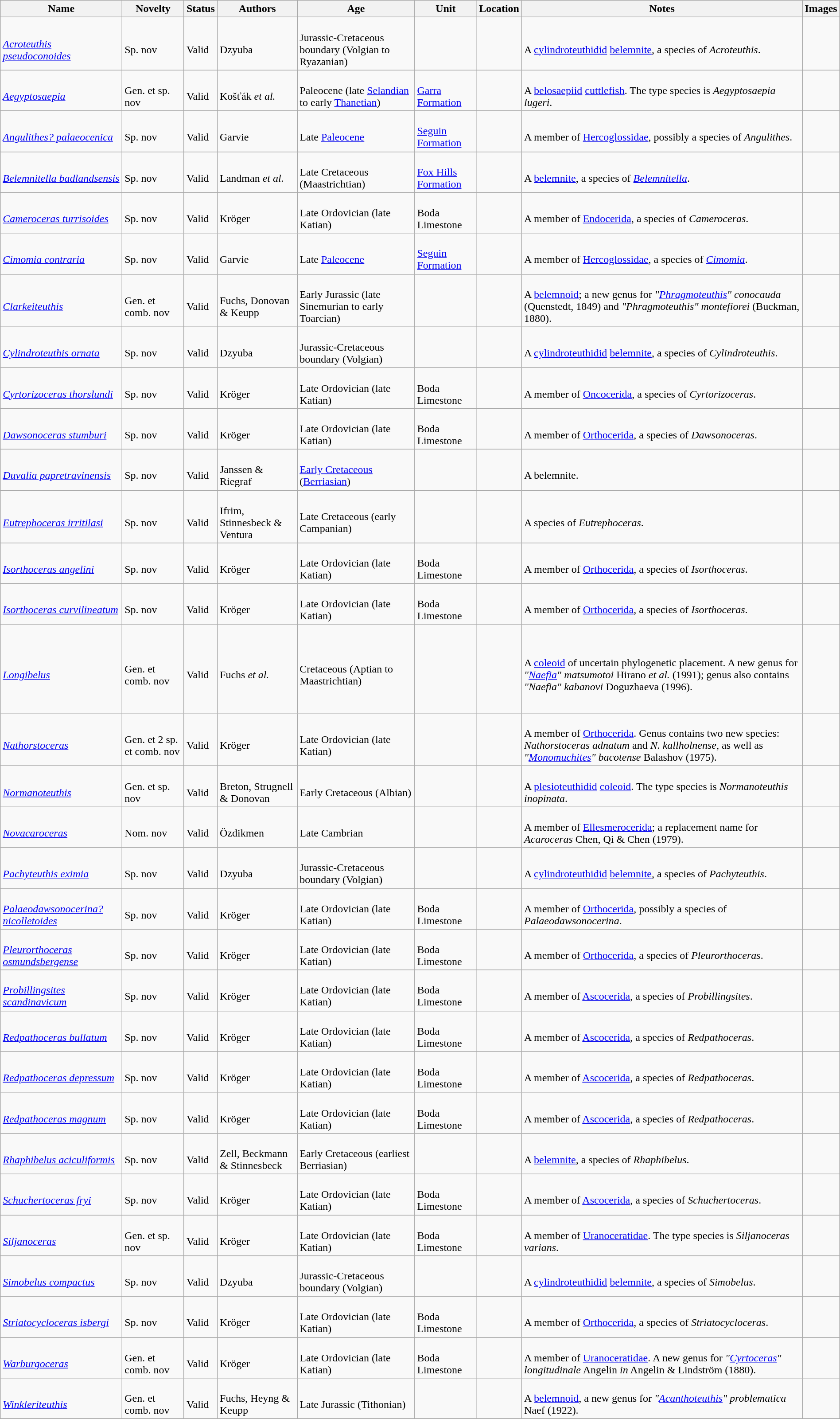<table class="wikitable sortable" align="center" width="100%">
<tr>
<th>Name</th>
<th>Novelty</th>
<th>Status</th>
<th>Authors</th>
<th>Age</th>
<th>Unit</th>
<th>Location</th>
<th>Notes</th>
<th>Images</th>
</tr>
<tr>
<td><br><em><a href='#'>Acroteuthis pseudoconoides</a></em></td>
<td><br>Sp. nov</td>
<td><br>Valid</td>
<td><br>Dzyuba</td>
<td><br>Jurassic-Cretaceous boundary (Volgian to Ryazanian)</td>
<td></td>
<td><br></td>
<td><br>A <a href='#'>cylindroteuthidid</a> <a href='#'>belemnite</a>, a species of <em>Acroteuthis</em>.</td>
<td></td>
</tr>
<tr>
<td><br><em><a href='#'>Aegyptosaepia</a></em></td>
<td><br>Gen. et sp. nov</td>
<td><br>Valid</td>
<td><br>Košťák <em>et al.</em></td>
<td><br>Paleocene (late <a href='#'>Selandian</a> to early <a href='#'>Thanetian</a>)</td>
<td><br><a href='#'>Garra Formation</a></td>
<td><br></td>
<td><br>A <a href='#'>belosaepiid</a> <a href='#'>cuttlefish</a>. The type species is <em>Aegyptosaepia lugeri</em>.</td>
<td></td>
</tr>
<tr>
<td><br><em><a href='#'>Angulithes? palaeocenica</a></em></td>
<td><br>Sp. nov</td>
<td><br>Valid</td>
<td><br>Garvie</td>
<td><br>Late <a href='#'>Paleocene</a></td>
<td><br><a href='#'>Seguin Formation</a></td>
<td><br></td>
<td><br>A member of <a href='#'>Hercoglossidae</a>, possibly a species of <em>Angulithes</em>.</td>
<td></td>
</tr>
<tr>
<td><br><em><a href='#'>Belemnitella badlandsensis</a></em></td>
<td><br>Sp. nov</td>
<td><br>Valid</td>
<td><br>Landman <em>et al.</em></td>
<td><br>Late Cretaceous (Maastrichtian)</td>
<td><br><a href='#'>Fox Hills Formation</a></td>
<td><br></td>
<td><br>A <a href='#'>belemnite</a>, a species of <em><a href='#'>Belemnitella</a></em>.</td>
<td></td>
</tr>
<tr>
<td><br><em><a href='#'>Cameroceras turrisoides</a></em></td>
<td><br>Sp. nov</td>
<td><br>Valid</td>
<td><br>Kröger</td>
<td><br>Late Ordovician (late Katian)</td>
<td><br>Boda Limestone</td>
<td><br></td>
<td><br>A member of <a href='#'>Endocerida</a>, a species of <em>Cameroceras</em>.</td>
<td></td>
</tr>
<tr>
<td><br><em><a href='#'>Cimomia contraria</a></em></td>
<td><br>Sp. nov</td>
<td><br>Valid</td>
<td><br>Garvie</td>
<td><br>Late <a href='#'>Paleocene</a></td>
<td><br><a href='#'>Seguin Formation</a></td>
<td><br></td>
<td><br>A member of <a href='#'>Hercoglossidae</a>, a species of <em><a href='#'>Cimomia</a></em>.</td>
<td></td>
</tr>
<tr>
<td><br><em><a href='#'>Clarkeiteuthis</a></em></td>
<td><br>Gen. et comb. nov</td>
<td><br>Valid</td>
<td><br>Fuchs, Donovan & Keupp</td>
<td><br>Early Jurassic (late Sinemurian to early Toarcian)</td>
<td></td>
<td><br><br>
</td>
<td><br>A <a href='#'>belemnoid</a>; a new genus for <em>"<a href='#'>Phragmoteuthis</a>" conocauda</em> (Quenstedt, 1849) and <em>"Phragmoteuthis" montefiorei</em> (Buckman, 1880).</td>
<td></td>
</tr>
<tr>
<td><br><em><a href='#'>Cylindroteuthis ornata</a></em></td>
<td><br>Sp. nov</td>
<td><br>Valid</td>
<td><br>Dzyuba</td>
<td><br>Jurassic-Cretaceous boundary (Volgian)</td>
<td></td>
<td><br></td>
<td><br>A <a href='#'>cylindroteuthidid</a> <a href='#'>belemnite</a>, a species of <em>Cylindroteuthis</em>.</td>
<td></td>
</tr>
<tr>
<td><br><em><a href='#'>Cyrtorizoceras thorslundi</a></em></td>
<td><br>Sp. nov</td>
<td><br>Valid</td>
<td><br>Kröger</td>
<td><br>Late Ordovician (late Katian)</td>
<td><br>Boda Limestone</td>
<td><br></td>
<td><br>A member of <a href='#'>Oncocerida</a>, a species of <em>Cyrtorizoceras</em>.</td>
<td></td>
</tr>
<tr>
<td><br><em><a href='#'>Dawsonoceras stumburi</a></em></td>
<td><br>Sp. nov</td>
<td><br>Valid</td>
<td><br>Kröger</td>
<td><br>Late Ordovician (late Katian)</td>
<td><br>Boda Limestone</td>
<td><br></td>
<td><br>A member of <a href='#'>Orthocerida</a>, a species of <em>Dawsonoceras</em>.</td>
<td></td>
</tr>
<tr>
<td><br><em><a href='#'>Duvalia papretravinensis</a></em></td>
<td><br>Sp. nov</td>
<td><br>Valid</td>
<td><br>Janssen & Riegraf</td>
<td><br><a href='#'>Early Cretaceous</a> (<a href='#'>Berriasian</a>)</td>
<td></td>
<td><br></td>
<td><br>A belemnite.</td>
<td></td>
</tr>
<tr>
<td><br><em><a href='#'>Eutrephoceras irritilasi</a></em></td>
<td><br>Sp. nov</td>
<td><br>Valid</td>
<td><br>Ifrim, Stinnesbeck & Ventura</td>
<td><br>Late Cretaceous (early Campanian)</td>
<td></td>
<td><br></td>
<td><br>A species of <em>Eutrephoceras</em>.</td>
<td></td>
</tr>
<tr>
<td><br><em><a href='#'>Isorthoceras angelini</a></em></td>
<td><br>Sp. nov</td>
<td><br>Valid</td>
<td><br>Kröger</td>
<td><br>Late Ordovician (late Katian)</td>
<td><br>Boda Limestone</td>
<td><br></td>
<td><br>A member of <a href='#'>Orthocerida</a>, a species of <em>Isorthoceras</em>.</td>
<td></td>
</tr>
<tr>
<td><br><em><a href='#'>Isorthoceras curvilineatum</a></em></td>
<td><br>Sp. nov</td>
<td><br>Valid</td>
<td><br>Kröger</td>
<td><br>Late Ordovician (late Katian)</td>
<td><br>Boda Limestone</td>
<td><br></td>
<td><br>A member of <a href='#'>Orthocerida</a>, a species of <em>Isorthoceras</em>.</td>
<td></td>
</tr>
<tr>
<td><br><em><a href='#'>Longibelus</a></em></td>
<td><br>Gen. et comb. nov</td>
<td><br>Valid</td>
<td><br>Fuchs <em>et al.</em></td>
<td><br>Cretaceous (Aptian to Maastrichtian)</td>
<td></td>
<td><br><br>
<br>
<br>
<br>
<br>
<br>
</td>
<td><br>A <a href='#'>coleoid</a> of uncertain phylogenetic placement. A new genus for <em>"<a href='#'>Naefia</a>" matsumotoi</em> Hirano <em>et al.</em> (1991); genus also contains <em>"Naefia" kabanovi</em> Doguzhaeva (1996).</td>
<td></td>
</tr>
<tr>
<td><br><em><a href='#'>Nathorstoceras</a></em></td>
<td><br>Gen. et 2 sp. et comb. nov</td>
<td><br>Valid</td>
<td><br>Kröger</td>
<td><br>Late Ordovician (late Katian)</td>
<td></td>
<td><br><br>
</td>
<td><br>A member of <a href='#'>Orthocerida</a>. Genus contains two new species: <em>Nathorstoceras adnatum</em> and <em>N. kallholnense</em>, as well as <em>"<a href='#'>Monomuchites</a>" bacotense</em> Balashov (1975).</td>
<td></td>
</tr>
<tr>
<td><br><em><a href='#'>Normanoteuthis</a></em></td>
<td><br>Gen. et sp. nov</td>
<td><br>Valid</td>
<td><br>Breton, Strugnell & Donovan</td>
<td><br>Early Cretaceous (Albian)</td>
<td></td>
<td><br></td>
<td><br>A <a href='#'>plesioteuthidid</a> <a href='#'>coleoid</a>. The type species is <em>Normanoteuthis inopinata</em>.</td>
<td></td>
</tr>
<tr>
<td><br><em><a href='#'>Novacaroceras</a></em></td>
<td><br>Nom. nov</td>
<td><br>Valid</td>
<td><br>Özdikmen</td>
<td><br>Late Cambrian</td>
<td></td>
<td><br></td>
<td><br>A member of <a href='#'>Ellesmerocerida</a>; a replacement name for <em>Acaroceras</em> Chen, Qi & Chen (1979).</td>
<td></td>
</tr>
<tr>
<td><br><em><a href='#'>Pachyteuthis eximia</a></em></td>
<td><br>Sp. nov</td>
<td><br>Valid</td>
<td><br>Dzyuba</td>
<td><br>Jurassic-Cretaceous boundary (Volgian)</td>
<td></td>
<td><br></td>
<td><br>A <a href='#'>cylindroteuthidid</a> <a href='#'>belemnite</a>, a species of <em>Pachyteuthis</em>.</td>
<td></td>
</tr>
<tr>
<td><br><em><a href='#'>Palaeodawsonocerina? nicolletoides</a></em></td>
<td><br>Sp. nov</td>
<td><br>Valid</td>
<td><br>Kröger</td>
<td><br>Late Ordovician (late Katian)</td>
<td><br>Boda Limestone</td>
<td><br></td>
<td><br>A member of <a href='#'>Orthocerida</a>, possibly a species of <em>Palaeodawsonocerina</em>.</td>
<td></td>
</tr>
<tr>
<td><br><em><a href='#'>Pleurorthoceras osmundsbergense</a></em></td>
<td><br>Sp. nov</td>
<td><br>Valid</td>
<td><br>Kröger</td>
<td><br>Late Ordovician (late Katian)</td>
<td><br>Boda Limestone</td>
<td><br></td>
<td><br>A member of <a href='#'>Orthocerida</a>, a species of <em>Pleurorthoceras</em>.</td>
<td></td>
</tr>
<tr>
<td><br><em><a href='#'>Probillingsites scandinavicum</a></em></td>
<td><br>Sp. nov</td>
<td><br>Valid</td>
<td><br>Kröger</td>
<td><br>Late Ordovician (late Katian)</td>
<td><br>Boda Limestone</td>
<td><br></td>
<td><br>A member of <a href='#'>Ascocerida</a>, a species of <em>Probillingsites</em>.</td>
<td></td>
</tr>
<tr>
<td><br><em><a href='#'>Redpathoceras bullatum</a></em></td>
<td><br>Sp. nov</td>
<td><br>Valid</td>
<td><br>Kröger</td>
<td><br>Late Ordovician (late Katian)</td>
<td><br>Boda Limestone</td>
<td><br></td>
<td><br>A member of <a href='#'>Ascocerida</a>, a species of <em>Redpathoceras</em>.</td>
<td></td>
</tr>
<tr>
<td><br><em><a href='#'>Redpathoceras depressum</a></em></td>
<td><br>Sp. nov</td>
<td><br>Valid</td>
<td><br>Kröger</td>
<td><br>Late Ordovician (late Katian)</td>
<td><br>Boda Limestone</td>
<td><br></td>
<td><br>A member of <a href='#'>Ascocerida</a>, a species of <em>Redpathoceras</em>.</td>
<td></td>
</tr>
<tr>
<td><br><em><a href='#'>Redpathoceras magnum</a></em></td>
<td><br>Sp. nov</td>
<td><br>Valid</td>
<td><br>Kröger</td>
<td><br>Late Ordovician (late Katian)</td>
<td><br>Boda Limestone</td>
<td><br></td>
<td><br>A member of <a href='#'>Ascocerida</a>, a species of <em>Redpathoceras</em>.</td>
<td></td>
</tr>
<tr>
<td><br><em><a href='#'>Rhaphibelus aciculiformis</a></em></td>
<td><br>Sp. nov</td>
<td><br>Valid</td>
<td><br>Zell, Beckmann & Stinnesbeck</td>
<td><br>Early Cretaceous (earliest Berriasian)</td>
<td></td>
<td><br></td>
<td><br>A <a href='#'>belemnite</a>, a species of <em>Rhaphibelus</em>.</td>
<td></td>
</tr>
<tr>
<td><br><em><a href='#'>Schuchertoceras fryi</a></em></td>
<td><br>Sp. nov</td>
<td><br>Valid</td>
<td><br>Kröger</td>
<td><br>Late Ordovician (late Katian)</td>
<td><br>Boda Limestone</td>
<td><br></td>
<td><br>A member of <a href='#'>Ascocerida</a>, a species of <em>Schuchertoceras</em>.</td>
<td></td>
</tr>
<tr>
<td><br><em><a href='#'>Siljanoceras</a></em></td>
<td><br>Gen. et sp. nov</td>
<td><br>Valid</td>
<td><br>Kröger</td>
<td><br>Late Ordovician (late Katian)</td>
<td><br>Boda Limestone</td>
<td><br></td>
<td><br>A member of <a href='#'>Uranoceratidae</a>. The type species is <em>Siljanoceras varians</em>.</td>
<td></td>
</tr>
<tr>
<td><br><em><a href='#'>Simobelus compactus</a></em></td>
<td><br>Sp. nov</td>
<td><br>Valid</td>
<td><br>Dzyuba</td>
<td><br>Jurassic-Cretaceous boundary (Volgian)</td>
<td></td>
<td><br></td>
<td><br>A <a href='#'>cylindroteuthidid</a> <a href='#'>belemnite</a>, a species of <em>Simobelus</em>.</td>
<td></td>
</tr>
<tr>
<td><br><em><a href='#'>Striatocycloceras isbergi</a></em></td>
<td><br>Sp. nov</td>
<td><br>Valid</td>
<td><br>Kröger</td>
<td><br>Late Ordovician (late Katian)</td>
<td><br>Boda Limestone</td>
<td><br></td>
<td><br>A member of <a href='#'>Orthocerida</a>, a species of <em>Striatocycloceras</em>.</td>
<td></td>
</tr>
<tr>
<td><br><em><a href='#'>Warburgoceras</a></em></td>
<td><br>Gen. et comb. nov</td>
<td><br>Valid</td>
<td><br>Kröger</td>
<td><br>Late Ordovician (late Katian)</td>
<td><br>Boda Limestone</td>
<td><br></td>
<td><br>A member of <a href='#'>Uranoceratidae</a>. A new genus for <em>"<a href='#'>Cyrtoceras</a>" longitudinale</em> Angelin <em>in</em> Angelin & Lindström (1880).</td>
<td></td>
</tr>
<tr>
<td><br><em><a href='#'>Winkleriteuthis</a></em></td>
<td><br>Gen. et comb. nov</td>
<td><br>Valid</td>
<td><br>Fuchs, Heyng & Keupp</td>
<td><br>Late Jurassic (Tithonian)</td>
<td></td>
<td><br></td>
<td><br>A <a href='#'>belemnoid</a>, a new genus for <em>"<a href='#'>Acanthoteuthis</a>" problematica</em> Naef (1922).</td>
<td></td>
</tr>
<tr>
</tr>
</table>
